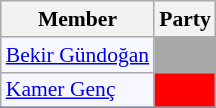<table class=wikitable style="border:1px solid #8888aa; background-color:#f7f8ff; padding:0px; font-size:90%;">
<tr>
<th>Member</th>
<th>Party</th>
</tr>
<tr>
<td><a href='#'>Bekir Gündoğan</a></td>
<td style="background: #a8a8a8"></td>
</tr>
<tr>
<td><a href='#'>Kamer Genç</a></td>
<td style="background: #ff0000"></td>
</tr>
<tr>
</tr>
</table>
